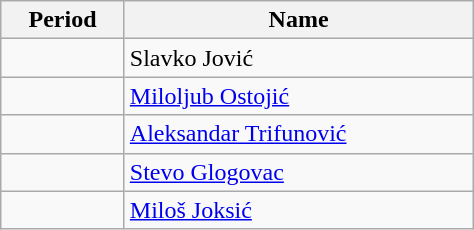<table class="wikitable">
<tr>
<th width="75">Period</th>
<th width="225">Name</th>
</tr>
<tr>
<td></td>
<td> Slavko Jović</td>
</tr>
<tr>
<td></td>
<td> <a href='#'>Miloljub Ostojić</a></td>
</tr>
<tr>
<td></td>
<td> <a href='#'>Aleksandar Trifunović</a></td>
</tr>
<tr>
<td></td>
<td> <a href='#'>Stevo Glogovac</a></td>
</tr>
<tr>
<td></td>
<td> <a href='#'>Miloš Joksić</a></td>
</tr>
</table>
